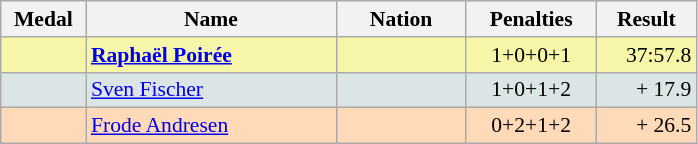<table class=wikitable style="border:1px solid #AAAAAA;font-size:90%">
<tr bgcolor="#E4E4E4">
<th style="border-bottom:1px solid #AAAAAA" width=50>Medal</th>
<th style="border-bottom:1px solid #AAAAAA" width=160>Name</th>
<th style="border-bottom:1px solid #AAAAAA" width=80>Nation</th>
<th style="border-bottom:1px solid #AAAAAA" width=80>Penalties</th>
<th style="border-bottom:1px solid #AAAAAA" width=60>Result</th>
</tr>
<tr bgcolor="#F7F6A8">
<td align="center"></td>
<td><strong><a href='#'>Raphaël Poirée</a></strong></td>
<td align="center"></td>
<td align="center">1+0+0+1</td>
<td align="right">37:57.8</td>
</tr>
<tr bgcolor="#DCE5E5">
<td align="center"></td>
<td><a href='#'>Sven Fischer</a></td>
<td align="center"></td>
<td align="center">1+0+1+2</td>
<td align="right">+ 17.9</td>
</tr>
<tr bgcolor="#FFDAB9">
<td align="center"></td>
<td><a href='#'>Frode Andresen</a></td>
<td align="center"></td>
<td align="center">0+2+1+2</td>
<td align="right">+ 26.5</td>
</tr>
</table>
